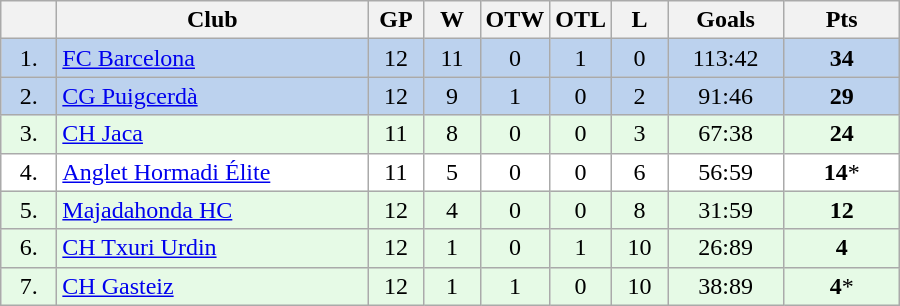<table class="wikitable">
<tr>
<th width="30"></th>
<th width="200">Club</th>
<th width="30">GP</th>
<th width="30">W</th>
<th width="30">OTW</th>
<th width="30">OTL</th>
<th width="30">L</th>
<th width="70">Goals</th>
<th width="70">Pts</th>
</tr>
<tr bgcolor="#BCD2EE" align="center">
<td>1.</td>
<td align="left"><a href='#'>FC Barcelona</a></td>
<td>12</td>
<td>11</td>
<td>0</td>
<td>1</td>
<td>0</td>
<td>113:42</td>
<td><strong>34</strong></td>
</tr>
<tr bgcolor="#BCD2EE" align="center">
<td>2.</td>
<td align="left"><a href='#'>CG Puigcerdà</a></td>
<td>12</td>
<td>9</td>
<td>1</td>
<td>0</td>
<td>2</td>
<td>91:46</td>
<td><strong>29</strong></td>
</tr>
<tr bgcolor="#e6fae6" align="center">
<td>3.</td>
<td align="left"><a href='#'>CH Jaca</a></td>
<td>11</td>
<td>8</td>
<td>0</td>
<td>0</td>
<td>3</td>
<td>67:38</td>
<td><strong>24</strong></td>
</tr>
<tr bgcolor="#FFFFFF" align="center">
<td>4.</td>
<td align="left"><a href='#'>Anglet Hormadi Élite</a></td>
<td>11</td>
<td>5</td>
<td>0</td>
<td>0</td>
<td>6</td>
<td>56:59</td>
<td><strong>14</strong>*</td>
</tr>
<tr bgcolor="#e6fae6" align="center">
<td>5.</td>
<td align="left"><a href='#'>Majadahonda HC</a></td>
<td>12</td>
<td>4</td>
<td>0</td>
<td>0</td>
<td>8</td>
<td>31:59</td>
<td><strong>12</strong></td>
</tr>
<tr bgcolor="#e6fae6" align="center">
<td>6.</td>
<td align="left"><a href='#'>CH Txuri Urdin</a></td>
<td>12</td>
<td>1</td>
<td>0</td>
<td>1</td>
<td>10</td>
<td>26:89</td>
<td><strong>4</strong></td>
</tr>
<tr bgcolor="#e6fae6" align="center">
<td>7.</td>
<td align="left"><a href='#'>CH Gasteiz</a></td>
<td>12</td>
<td>1</td>
<td>1</td>
<td>0</td>
<td>10</td>
<td>38:89</td>
<td><strong>4</strong>*</td>
</tr>
</table>
